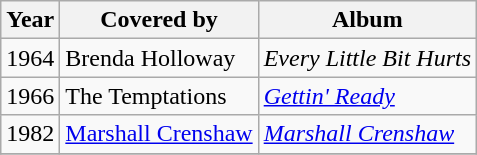<table class="wikitable">
<tr>
<th>Year</th>
<th>Covered by</th>
<th>Album</th>
</tr>
<tr>
<td>1964</td>
<td>Brenda Holloway</td>
<td><em>Every Little Bit Hurts</em></td>
</tr>
<tr>
<td>1966</td>
<td>The Temptations</td>
<td><em><a href='#'>Gettin' Ready</a></em></td>
</tr>
<tr>
<td>1982</td>
<td><a href='#'>Marshall Crenshaw</a></td>
<td><em><a href='#'>Marshall Crenshaw</a></em></td>
</tr>
<tr>
</tr>
</table>
